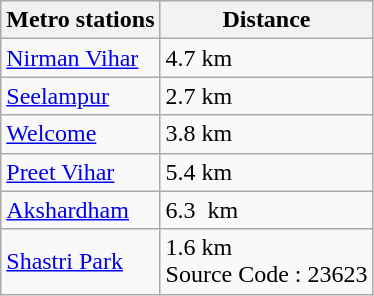<table class="wikitable">
<tr>
<th>Metro stations</th>
<th>Distance</th>
</tr>
<tr>
<td><a href='#'>Nirman Vihar</a></td>
<td>4.7 km</td>
</tr>
<tr>
<td><a href='#'>Seelampur</a></td>
<td>2.7 km</td>
</tr>
<tr>
<td><a href='#'>Welcome</a></td>
<td>3.8 km</td>
</tr>
<tr>
<td><a href='#'>Preet Vihar</a></td>
<td>5.4 km</td>
</tr>
<tr>
<td><a href='#'>Akshardham</a></td>
<td>6.3  km</td>
</tr>
<tr>
<td><a href='#'>Shastri Park</a></td>
<td>1.6 km<br>Source Code : 23623</td>
</tr>
</table>
